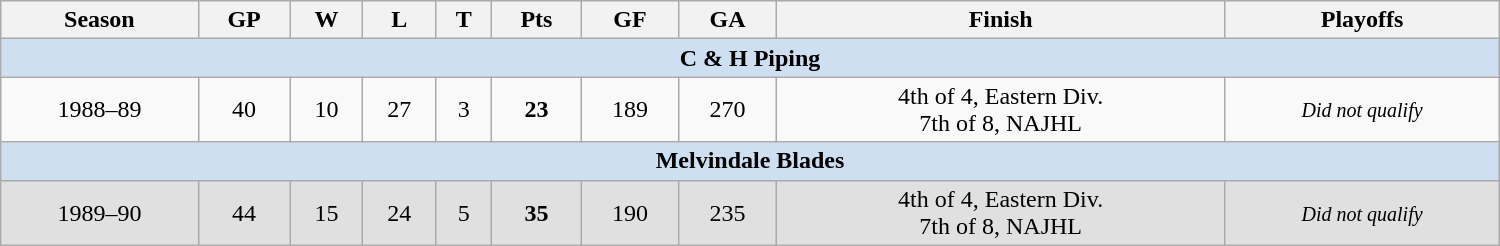<table class="wikitable" style="text-align:center" width=1000>
<tr>
<th>Season</th>
<th>GP</th>
<th>W</th>
<th>L</th>
<th>T</th>
<th>Pts</th>
<th>GF</th>
<th>GA</th>
<th>Finish</th>
<th>Playoffs</th>
</tr>
<tr style="background:#cedff2;">
<td colspan="20"><strong>C & H Piping</strong></td>
</tr>
<tr>
<td>1988–89</td>
<td>40</td>
<td>10</td>
<td>27</td>
<td>3</td>
<td><strong>23</strong></td>
<td>189</td>
<td>270</td>
<td>4th of 4, Eastern Div.<br>7th of 8, NAJHL</td>
<td><small><em>Did not qualify</em></small></td>
</tr>
<tr style="background:#cedff2;">
<td colspan="20"><strong>Melvindale Blades</strong></td>
</tr>
<tr bgcolor=e0e0e0>
<td>1989–90</td>
<td>44</td>
<td>15</td>
<td>24</td>
<td>5</td>
<td><strong>35</strong></td>
<td>190</td>
<td>235</td>
<td>4th of 4, Eastern Div.<br>7th of 8, NAJHL</td>
<td><small><em>Did not qualify</em></small></td>
</tr>
</table>
